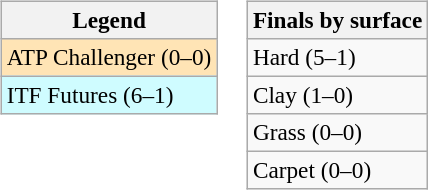<table>
<tr valign=top>
<td><br><table class=wikitable style=font-size:97%>
<tr>
<th>Legend</th>
</tr>
<tr bgcolor=moccasin>
<td>ATP Challenger (0–0)</td>
</tr>
<tr bgcolor=cffcff>
<td>ITF Futures (6–1)</td>
</tr>
</table>
</td>
<td><br><table class=wikitable style=font-size:97%>
<tr>
<th>Finals by surface</th>
</tr>
<tr>
<td>Hard (5–1)</td>
</tr>
<tr>
<td>Clay (1–0)</td>
</tr>
<tr>
<td>Grass (0–0)</td>
</tr>
<tr>
<td>Carpet (0–0)</td>
</tr>
</table>
</td>
</tr>
</table>
